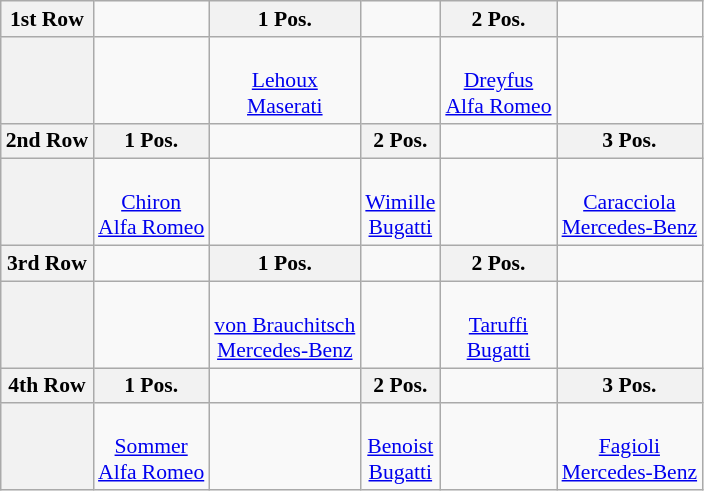<table class="wikitable" style="font-size: 90%;">
<tr>
<th>1st Row</th>
<td></td>
<th>1 Pos.</th>
<td></td>
<th>2 Pos.</th>
<td></td>
</tr>
<tr align="center">
<th></th>
<td></td>
<td><br><a href='#'>Lehoux</a><br><a href='#'>Maserati</a></td>
<td></td>
<td><br><a href='#'>Dreyfus</a><br><a href='#'>Alfa Romeo</a></td>
<td></td>
</tr>
<tr>
<th>2nd Row</th>
<th>1 Pos.</th>
<td></td>
<th>2 Pos.</th>
<td></td>
<th>3 Pos.</th>
</tr>
<tr align="center">
<th></th>
<td><br><a href='#'>Chiron</a><br><a href='#'>Alfa Romeo</a></td>
<td></td>
<td><br><a href='#'>Wimille</a><br><a href='#'>Bugatti</a></td>
<td></td>
<td><br><a href='#'>Caracciola</a><br><a href='#'>Mercedes-Benz</a></td>
</tr>
<tr>
<th>3rd Row</th>
<td></td>
<th>1 Pos.</th>
<td></td>
<th>2 Pos.</th>
<td></td>
</tr>
<tr align="center">
<th></th>
<td></td>
<td><br><a href='#'>von Brauchitsch</a><br><a href='#'>Mercedes-Benz</a></td>
<td></td>
<td><br><a href='#'>Taruffi</a><br><a href='#'>Bugatti</a></td>
<td></td>
</tr>
<tr>
<th>4th Row</th>
<th>1 Pos.</th>
<td></td>
<th>2 Pos.</th>
<td></td>
<th>3 Pos.</th>
</tr>
<tr align="center">
<th></th>
<td><br><a href='#'>Sommer</a><br><a href='#'>Alfa Romeo</a></td>
<td></td>
<td><br><a href='#'>Benoist</a><br><a href='#'>Bugatti</a></td>
<td></td>
<td><br><a href='#'>Fagioli</a><br><a href='#'>Mercedes-Benz</a></td>
</tr>
</table>
